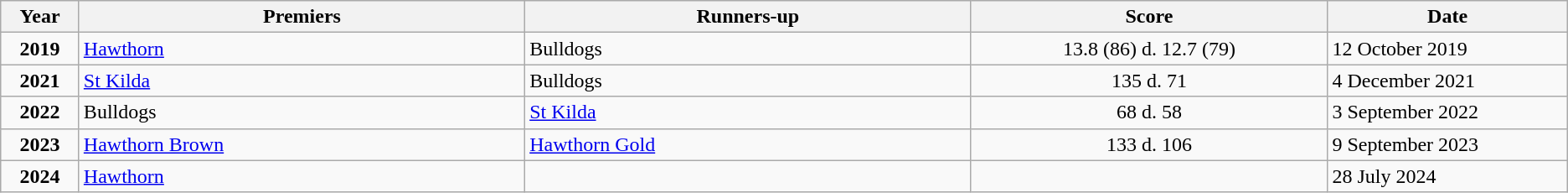<table class="wikitable sortable" style="text-align:center; text-valign:center">
<tr>
<th width=1%>Year</th>
<th width=10%>Premiers</th>
<th width=10%>Runners-up</th>
<th width=8%>Score</th>
<th width=5%>Date</th>
</tr>
<tr>
<td><strong>2019</strong></td>
<td align=left><a href='#'>Hawthorn</a></td>
<td align=left>Bulldogs</td>
<td>13.8 (86) d. 12.7 (79)</td>
<td align=left>12 October 2019</td>
</tr>
<tr>
<td><strong>2021</strong></td>
<td align=left><a href='#'>St Kilda</a></td>
<td align=left>Bulldogs</td>
<td>135 d. 71</td>
<td align=left>4 December 2021</td>
</tr>
<tr>
<td><strong>2022</strong></td>
<td align=left>Bulldogs</td>
<td align=left><a href='#'>St Kilda</a></td>
<td>68 d. 58</td>
<td align=left>3 September 2022</td>
</tr>
<tr>
<td><strong>2023</strong></td>
<td align=left><a href='#'>Hawthorn Brown</a></td>
<td align=left><a href='#'>Hawthorn Gold</a></td>
<td>133 d. 106</td>
<td align=left>9 September 2023</td>
</tr>
<tr>
<td><strong>2024</strong></td>
<td align=left><a href='#'>Hawthorn</a></td>
<td align=left></td>
<td></td>
<td align=left>28 July 2024</td>
</tr>
</table>
